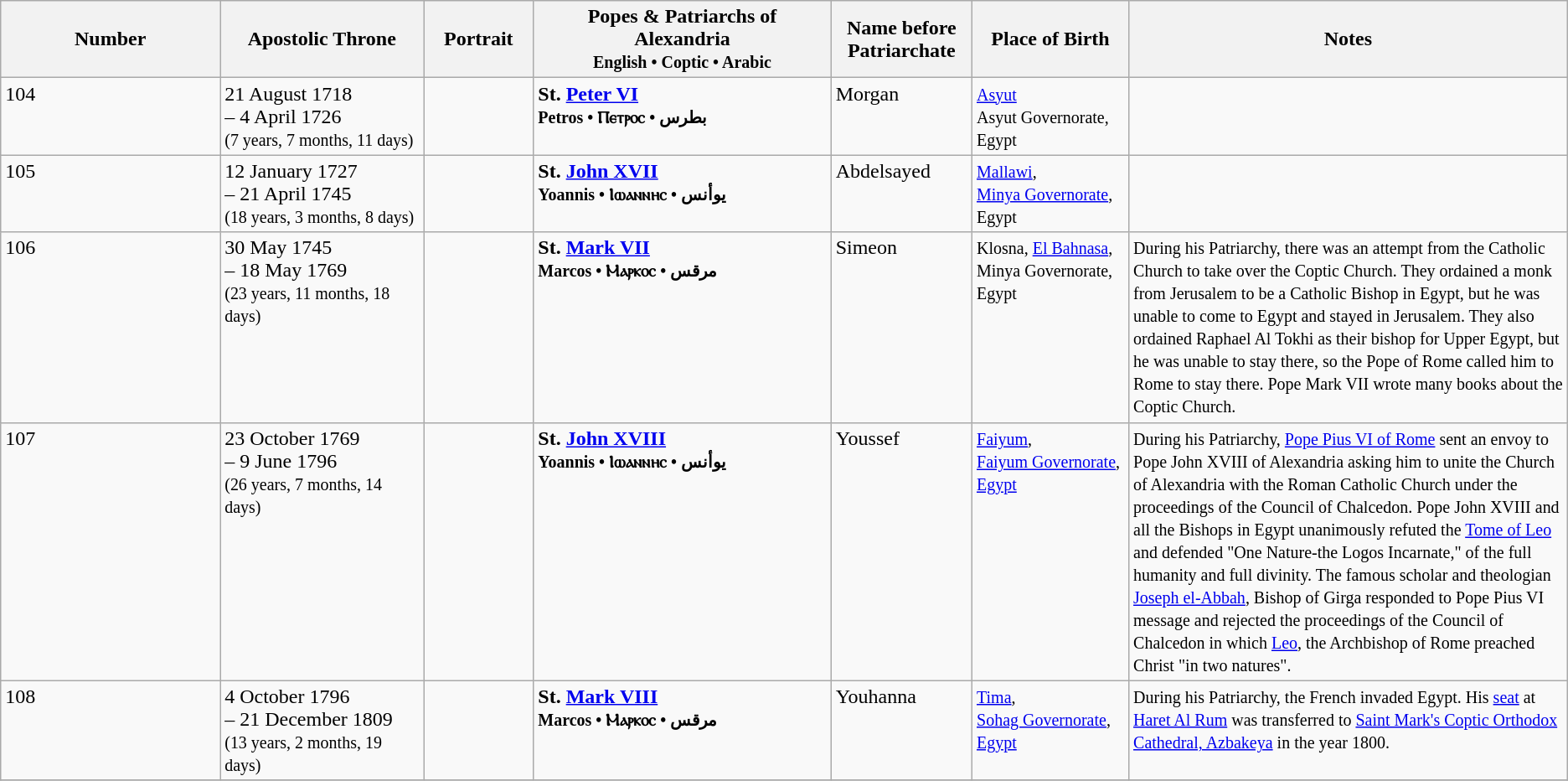<table class="wikitable">
<tr>
<th>Number</th>
<th style="width:13%;">Apostolic Throne</th>
<th style="width:7%;">Portrait</th>
<th style="width:19%;">Popes & Patriarchs of Alexandria<br><small>English • Coptic • Arabic</small></th>
<th style="width:9%;">Name before Patriarchate</th>
<th style="width:10%;">Place of Birth</th>
<th style="width:28%;">Notes</th>
</tr>
<tr valign="top">
<td>104</td>
<td>21 August 1718<br>– 4 April 1726<br><small>(7 years, 7 months, 11 days)</small></td>
<td></td>
<td><strong>St. <a href='#'>Peter VI</a></strong><br><small><strong>Petros • Ⲡⲉⲧⲣⲟⲥ • بطرس</strong><br></small></td>
<td>Morgan</td>
<td><small><a href='#'>Asyut</a><br> Asyut Governorate, Egypt</small></td>
<td><small></small></td>
</tr>
<tr valign="top">
<td>105</td>
<td>12 January 1727<br>– 21 April 1745<br><small>(18 years, 3 months, 8 days)</small></td>
<td></td>
<td><strong>St. <a href='#'>John XVII</a></strong><br><small><strong>Yoannis • Ⲓⲱⲁⲛⲛⲏⲥ • يوأنس</strong></small></td>
<td>Abdelsayed</td>
<td><small><a href='#'>Mallawi</a>,<br><a href='#'>Minya Governorate</a>, Egypt</small></td>
<td><small></small></td>
</tr>
<tr valign="top">
<td>106</td>
<td>30 May 1745<br>– 18 May 1769<br><small>(23 years, 11 months, 18 days)</small></td>
<td></td>
<td><strong>St. <a href='#'>Mark VII</a></strong><br><small><strong>Marcos • Ⲙⲁⲣⲕⲟⲥ • مرقس</strong></small></td>
<td>Simeon</td>
<td><small>Klosna, <a href='#'>El Bahnasa</a>,<br> Minya Governorate, Egypt</small></td>
<td><small>During his Patriarchy, there was an attempt from the Catholic Church to take over the Coptic Church. They ordained a monk from Jerusalem to be a Catholic Bishop in Egypt, but he was unable to come to Egypt and stayed in Jerusalem. They also ordained Raphael Al Tokhi as their bishop for Upper Egypt, but he was unable to stay there, so the Pope of Rome called him to Rome to stay there. Pope Mark VII wrote many books about the Coptic Church.</small></td>
</tr>
<tr valign="top">
<td>107</td>
<td>23 October 1769<br>– 9 June 1796<br><small>(26 years, 7 months, 14 days)</small></td>
<td></td>
<td><strong>St. <a href='#'>John XVIII</a></strong><br><small><strong>Yoannis • Ⲓⲱⲁⲛⲛⲏⲥ • يوأنس</strong></small></td>
<td>Youssef</td>
<td><small><a href='#'>Faiyum</a>,<br> <a href='#'>Faiyum Governorate</a>, <a href='#'>Egypt</a></small></td>
<td><small>During his Patriarchy, <a href='#'>Pope Pius VI of Rome</a> sent an envoy to Pope John XVIII of Alexandria asking him to unite the Church of Alexandria with the Roman Catholic Church under the proceedings of the Council of Chalcedon. Pope John XVIII and all the Bishops in Egypt unanimously refuted the <a href='#'>Tome of Leo</a> and defended "One Nature-the Logos Incarnate," of the full humanity and full divinity.  The famous scholar and theologian <a href='#'>Joseph el-Abbah</a>, Bishop of Girga responded to Pope Pius VI message and rejected the proceedings of the Council of Chalcedon in which <a href='#'>Leo</a>, the Archbishop of Rome preached Christ "in two natures".</small></td>
</tr>
<tr valign="top">
<td>108</td>
<td>4 October 1796<br>– 21 December 1809<br><small>(13 years, 2 months, 19 days)</small></td>
<td></td>
<td><strong>St. <a href='#'>Mark VIII</a></strong><br><small><strong>Marcos • Ⲙⲁⲣⲕⲟⲥ • مرقس</strong></small></td>
<td>Youhanna</td>
<td><small><a href='#'>Tima</a>, <br><a href='#'>Sohag Governorate</a>, <a href='#'>Egypt</a></small></td>
<td><small>During his Patriarchy, the French invaded Egypt. His <a href='#'>seat</a> at <a href='#'>Haret Al Rum</a> was transferred to <a href='#'>Saint Mark's Coptic Orthodox Cathedral, Azbakeya</a> in the year 1800.</small></td>
</tr>
<tr valign="top">
</tr>
</table>
